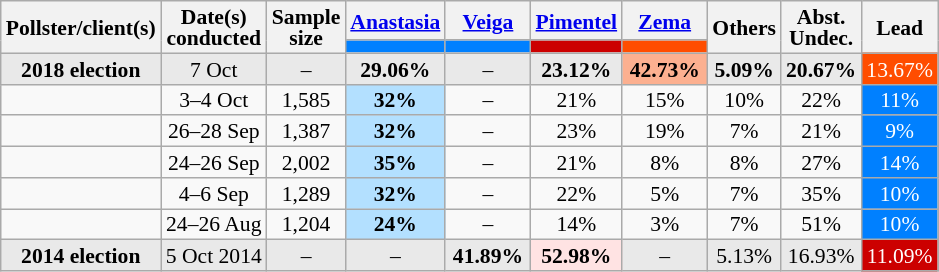<table class="wikitable sortable" style="text-align:center;font-size:90%;line-height:14px;">
<tr>
<th rowspan="2">Pollster/client(s)</th>
<th rowspan="2">Date(s)<br>conducted</th>
<th rowspan="2" data-sort-type="number">Sample<br>size</th>
<th class="unsortable" style="width:50px;"><a href='#'>Anastasia</a><br></th>
<th class="unsortable" style="width:50px;"><a href='#'>Veiga</a><br></th>
<th class="unsortable" style="width:50px;"><a href='#'>Pimentel</a><br></th>
<th class="unsortable" style="width:50px;"><a href='#'>Zema</a><br></th>
<th rowspan="2" class="unsortable">Others</th>
<th rowspan="2" class="unsortable">Abst.<br>Undec.</th>
<th rowspan="2" data-sort-type="number">Lead</th>
</tr>
<tr>
<th data-sort-type="number" class="sortable" style="background:#0080FF;"></th>
<th data-sort-type="number" class="sortable" style="background:#0080FF;"></th>
<th data-sort-type="number" class="sortable" style="background:#CC0000;"></th>
<th data-sort-type="number" class="sortable" style="background:#FF4D00;"></th>
</tr>
<tr style="background:#E9E9E9;">
<td><strong>2018 election</strong></td>
<td>7 Oct</td>
<td>–</td>
<td><strong>29.06%</strong></td>
<td>–</td>
<td><strong>23.12%</strong></td>
<td style="background:#FCB090;"><strong>42.73%</strong></td>
<td><strong>5.09%</strong></td>
<td><strong>20.67%</strong></td>
<td style="background:#FF4D00;color:#FFFFFF;">13.67%</td>
</tr>
<tr>
<td></td>
<td>3–4 Oct</td>
<td>1,585</td>
<td style="background:#B3E0FF;"><strong>32%</strong></td>
<td>–</td>
<td>21%</td>
<td>15%</td>
<td>10%</td>
<td>22%</td>
<td style="background:#0080FF;color:#FFFFFF;">11%</td>
</tr>
<tr>
<td></td>
<td>26–28 Sep</td>
<td>1,387</td>
<td style="background:#B3E0FF;"><strong>32%</strong></td>
<td>–</td>
<td>23%</td>
<td>19%</td>
<td>7%</td>
<td>21%</td>
<td style="background:#0080FF;color:#FFFFFF;">9%</td>
</tr>
<tr>
<td></td>
<td>24–26 Sep</td>
<td>2,002</td>
<td style="background:#B3E0FF;"><strong>35%</strong></td>
<td>–</td>
<td>21%</td>
<td>8%</td>
<td>8%</td>
<td>27%</td>
<td style="background:#0080FF;color:#FFFFFF;">14%</td>
</tr>
<tr>
<td></td>
<td>4–6 Sep</td>
<td>1,289</td>
<td style="background:#B3E0FF;"><strong>32%</strong></td>
<td>–</td>
<td>22%</td>
<td>5%</td>
<td>7%</td>
<td>35%</td>
<td style="background:#0080FF;color:#FFFFFF;">10%</td>
</tr>
<tr>
<td></td>
<td>24–26 Aug</td>
<td>1,204</td>
<td style="background:#B3E0FF;"><strong>24%</strong></td>
<td>–</td>
<td>14%</td>
<td>3%</td>
<td>7%</td>
<td>51%</td>
<td style="background:#0080FF;color:#FFFFFF;">10%</td>
</tr>
<tr style="background:#E9E9E9;">
<td><strong>2014 election</strong></td>
<td>5 Oct 2014</td>
<td>–</td>
<td>–</td>
<td><strong>41.89%</strong></td>
<td style="background:#FFE3E3"><strong>52.98%</strong></td>
<td>–</td>
<td>5.13%</td>
<td>16.93%</td>
<td style="background:#CC0000;color:#FFFFFF;">11.09%</td>
</tr>
</table>
